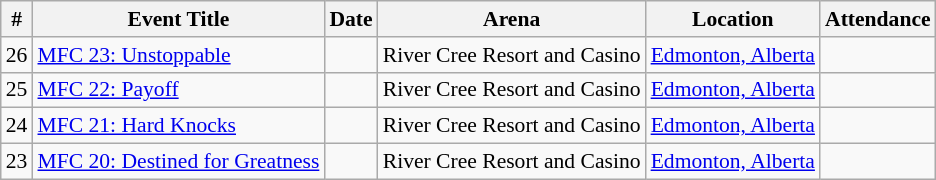<table class="sortable wikitable succession-box" style="font-size:90%;">
<tr>
<th scope="col">#</th>
<th scope="col">Event Title</th>
<th scope="col">Date</th>
<th scope="col">Arena</th>
<th scope="col">Location</th>
<th scope="col">Attendance</th>
</tr>
<tr>
<td align=center>26</td>
<td><a href='#'>MFC 23: Unstoppable</a></td>
<td></td>
<td>River Cree Resort and Casino</td>
<td><a href='#'>Edmonton, Alberta</a></td>
<td></td>
</tr>
<tr>
<td align=center>25</td>
<td><a href='#'>MFC 22: Payoff</a></td>
<td></td>
<td>River Cree Resort and Casino</td>
<td><a href='#'>Edmonton, Alberta</a></td>
<td></td>
</tr>
<tr>
<td align=center>24</td>
<td><a href='#'>MFC 21: Hard Knocks</a></td>
<td></td>
<td>River Cree Resort and Casino</td>
<td><a href='#'>Edmonton, Alberta</a></td>
<td></td>
</tr>
<tr>
<td align=center>23</td>
<td><a href='#'>MFC 20: Destined for Greatness</a></td>
<td></td>
<td>River Cree Resort and Casino</td>
<td><a href='#'>Edmonton, Alberta</a></td>
<td></td>
</tr>
</table>
